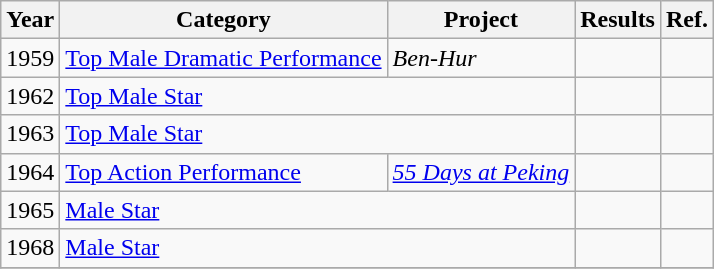<table class="wikitable sortable">
<tr>
<th>Year</th>
<th>Category</th>
<th>Project</th>
<th>Results</th>
<th>Ref.</th>
</tr>
<tr>
<td>1959</td>
<td><a href='#'>Top Male Dramatic Performance</a></td>
<td><em>Ben-Hur</em></td>
<td></td>
<td></td>
</tr>
<tr>
<td>1962</td>
<td colspan=2><a href='#'>Top Male Star</a></td>
<td></td>
<td></td>
</tr>
<tr>
<td>1963</td>
<td colspan=2><a href='#'>Top Male Star</a></td>
<td></td>
<td></td>
</tr>
<tr>
<td>1964</td>
<td><a href='#'>Top Action Performance</a></td>
<td><em><a href='#'>55 Days at Peking</a></em></td>
<td></td>
<td></td>
</tr>
<tr>
<td>1965</td>
<td colspan=2><a href='#'>Male Star</a></td>
<td></td>
<td></td>
</tr>
<tr>
<td>1968</td>
<td colspan=2><a href='#'>Male Star</a></td>
<td></td>
<td></td>
</tr>
<tr>
</tr>
</table>
